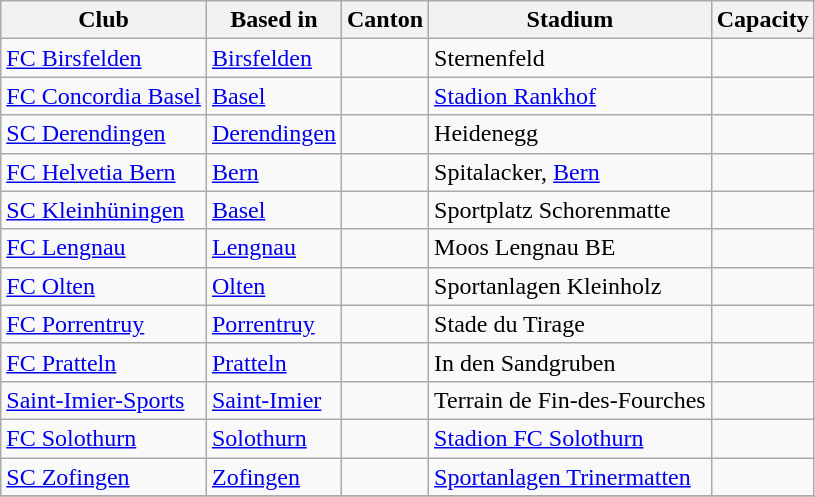<table class="wikitable">
<tr>
<th>Club</th>
<th>Based in</th>
<th>Canton</th>
<th>Stadium</th>
<th>Capacity</th>
</tr>
<tr>
<td><a href='#'>FC Birsfelden</a></td>
<td><a href='#'>Birsfelden</a></td>
<td></td>
<td>Sternenfeld</td>
<td></td>
</tr>
<tr>
<td><a href='#'>FC Concordia Basel</a></td>
<td><a href='#'>Basel</a></td>
<td></td>
<td><a href='#'>Stadion Rankhof</a></td>
<td></td>
</tr>
<tr>
<td><a href='#'>SC Derendingen</a></td>
<td><a href='#'>Derendingen</a></td>
<td></td>
<td>Heidenegg</td>
<td></td>
</tr>
<tr>
<td><a href='#'>FC Helvetia Bern</a></td>
<td><a href='#'>Bern</a></td>
<td></td>
<td>Spitalacker, <a href='#'>Bern</a></td>
<td></td>
</tr>
<tr>
<td><a href='#'>SC Kleinhüningen</a></td>
<td><a href='#'>Basel</a></td>
<td></td>
<td>Sportplatz Schorenmatte</td>
<td></td>
</tr>
<tr>
<td><a href='#'>FC Lengnau</a></td>
<td><a href='#'>Lengnau</a></td>
<td></td>
<td>Moos Lengnau BE</td>
<td></td>
</tr>
<tr>
<td><a href='#'>FC Olten</a></td>
<td><a href='#'>Olten</a></td>
<td></td>
<td>Sportanlagen Kleinholz</td>
<td></td>
</tr>
<tr>
<td><a href='#'>FC Porrentruy</a></td>
<td><a href='#'>Porrentruy</a></td>
<td></td>
<td>Stade du Tirage</td>
<td></td>
</tr>
<tr>
<td><a href='#'>FC Pratteln</a></td>
<td><a href='#'>Pratteln</a></td>
<td></td>
<td>In den Sandgruben</td>
<td></td>
</tr>
<tr>
<td><a href='#'>Saint-Imier-Sports</a></td>
<td><a href='#'>Saint-Imier</a></td>
<td></td>
<td>Terrain de Fin-des-Fourches</td>
<td></td>
</tr>
<tr>
<td><a href='#'>FC Solothurn</a></td>
<td><a href='#'>Solothurn</a></td>
<td></td>
<td><a href='#'>Stadion FC Solothurn</a></td>
<td></td>
</tr>
<tr>
<td><a href='#'>SC Zofingen</a></td>
<td><a href='#'>Zofingen</a></td>
<td></td>
<td><a href='#'>Sportanlagen Trinermatten</a></td>
<td></td>
</tr>
<tr>
</tr>
</table>
